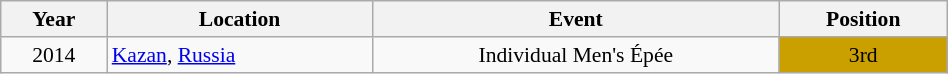<table class="wikitable" width="50%" style="font-size:90%; text-align:center;">
<tr>
<th>Year</th>
<th>Location</th>
<th>Event</th>
<th>Position</th>
</tr>
<tr>
<td>2014</td>
<td rowspan="1" align="left"> <a href='#'>Kazan</a>, <a href='#'>Russia</a></td>
<td>Individual Men's Épée</td>
<td bgcolor="caramel">3rd</td>
</tr>
</table>
